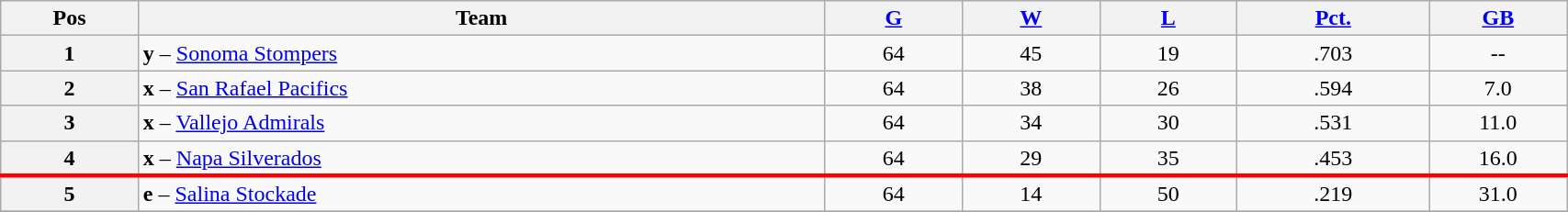<table class="wikitable plainrowheaders" width="90%" style="text-align:center;">
<tr>
<th scope="col" width="5%">Pos</th>
<th scope="col" width="25%">Team</th>
<th scope="col" width="5%"><a href='#'>G</a></th>
<th scope="col" width="5%"><a href='#'>W</a></th>
<th scope="col" width="5%"><a href='#'>L</a></th>
<th scope="col" width="7%"><a href='#'>Pct.</a></th>
<th scope="col" width="5%"><a href='#'>GB</a></th>
</tr>
<tr>
<th>1</th>
<td style="text-align:left;"><strong>y</strong> – <a href='#'>Sonoma Stompers</a></td>
<td>64</td>
<td>45</td>
<td>19</td>
<td>.703</td>
<td>--</td>
</tr>
<tr>
<th>2</th>
<td style="text-align:left;"><strong>x</strong> – <a href='#'>San Rafael Pacifics</a></td>
<td>64</td>
<td>38</td>
<td>26</td>
<td>.594</td>
<td>7.0</td>
</tr>
<tr>
<th>3</th>
<td style="text-align:left;"><strong>x</strong> – <a href='#'>Vallejo Admirals</a></td>
<td>64</td>
<td>34</td>
<td>30</td>
<td>.531</td>
<td>11.0</td>
</tr>
<tr>
<th>4</th>
<td style="text-align:left;"><strong>x</strong> – <a href='#'>Napa Silverados</a></td>
<td>64</td>
<td>29</td>
<td>35</td>
<td>.453</td>
<td>16.0</td>
</tr>
<tr>
</tr>
<tr |- style="border-top:3px solid red;">
<th>5</th>
<td style="text-align:left;"><strong>e</strong> – <a href='#'>Salina Stockade</a></td>
<td>64</td>
<td>14</td>
<td>50</td>
<td>.219</td>
<td>31.0</td>
</tr>
<tr>
</tr>
</table>
